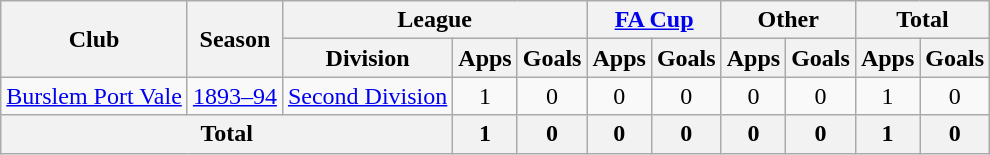<table class="wikitable" style="text-align:center">
<tr>
<th rowspan="2">Club</th>
<th rowspan="2">Season</th>
<th colspan="3">League</th>
<th colspan="2"><a href='#'>FA Cup</a></th>
<th colspan="2">Other</th>
<th colspan="2">Total</th>
</tr>
<tr>
<th>Division</th>
<th>Apps</th>
<th>Goals</th>
<th>Apps</th>
<th>Goals</th>
<th>Apps</th>
<th>Goals</th>
<th>Apps</th>
<th>Goals</th>
</tr>
<tr>
<td><a href='#'>Burslem Port Vale</a></td>
<td><a href='#'>1893–94</a></td>
<td><a href='#'>Second Division</a></td>
<td>1</td>
<td>0</td>
<td>0</td>
<td>0</td>
<td>0</td>
<td>0</td>
<td>1</td>
<td>0</td>
</tr>
<tr>
<th colspan="3">Total</th>
<th>1</th>
<th>0</th>
<th>0</th>
<th>0</th>
<th>0</th>
<th>0</th>
<th>1</th>
<th>0</th>
</tr>
</table>
